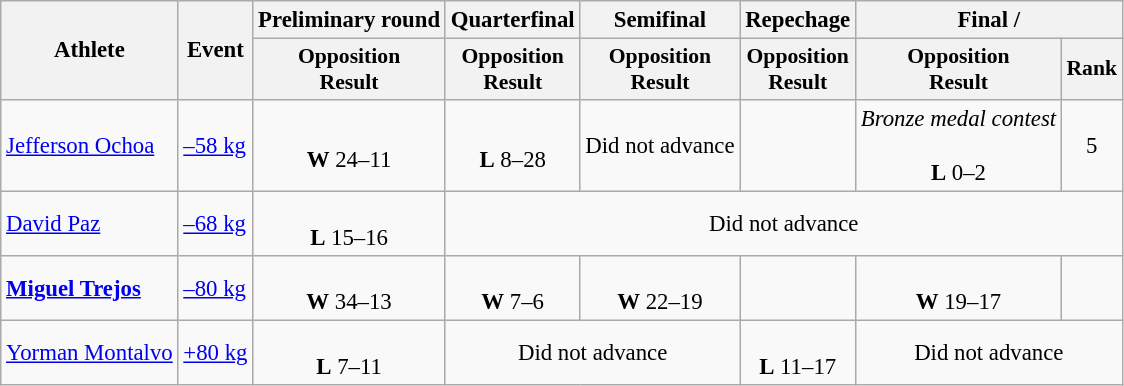<table class=wikitable style=font-size:95%;text-align:center>
<tr>
<th rowspan=2>Athlete</th>
<th rowspan=2>Event</th>
<th>Preliminary round</th>
<th>Quarterfinal</th>
<th>Semifinal</th>
<th>Repechage</th>
<th colspan=2>Final / </th>
</tr>
<tr style=font-size:95%>
<th>Opposition<br>Result</th>
<th>Opposition<br>Result</th>
<th>Opposition<br>Result</th>
<th>Opposition<br>Result</th>
<th>Opposition<br>Result</th>
<th>Rank</th>
</tr>
<tr>
<td align=left><a href='#'>Jefferson Ochoa</a></td>
<td align=left><a href='#'>–58 kg</a></td>
<td><br><strong>W</strong> 24–11</td>
<td><br><strong>L</strong> 8–28</td>
<td>Did not advance</td>
<td></td>
<td><em>Bronze medal contest</em><br><br><strong>L</strong> 0–2</td>
<td>5</td>
</tr>
<tr align=center>
<td align=left><a href='#'>David Paz</a></td>
<td align=left><a href='#'>–68 kg</a></td>
<td><br><strong>L</strong> 15–16</td>
<td colspan=5>Did not advance</td>
</tr>
<tr align=center>
<td align=left><strong><a href='#'>Miguel Trejos</a></strong></td>
<td align=left><a href='#'>–80 kg</a></td>
<td><br><strong>W</strong> 34–13</td>
<td><br><strong>W</strong> 7–6</td>
<td><br><strong>W</strong> 22–19</td>
<td></td>
<td><br><strong>W</strong> 19–17</td>
<td></td>
</tr>
<tr align=center>
<td align=left><a href='#'>Yorman Montalvo</a></td>
<td align=left><a href='#'>+80 kg</a></td>
<td><br><strong>L</strong> 7–11</td>
<td colspan=2>Did not advance</td>
<td><br><strong>L</strong> 11–17</td>
<td colspan=2>Did not advance</td>
</tr>
</table>
